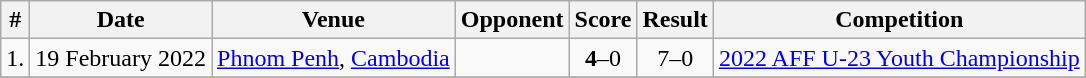<table class="wikitable">
<tr>
<th>#</th>
<th>Date</th>
<th>Venue</th>
<th>Opponent</th>
<th>Score</th>
<th>Result</th>
<th>Competition</th>
</tr>
<tr>
<td>1.</td>
<td>19 February 2022</td>
<td><a href='#'>Phnom Penh</a>, <a href='#'>Cambodia</a></td>
<td></td>
<td align=center><strong>4</strong>–0</td>
<td align=center>7–0</td>
<td><a href='#'>2022 AFF U-23 Youth Championship</a></td>
</tr>
<tr>
</tr>
</table>
